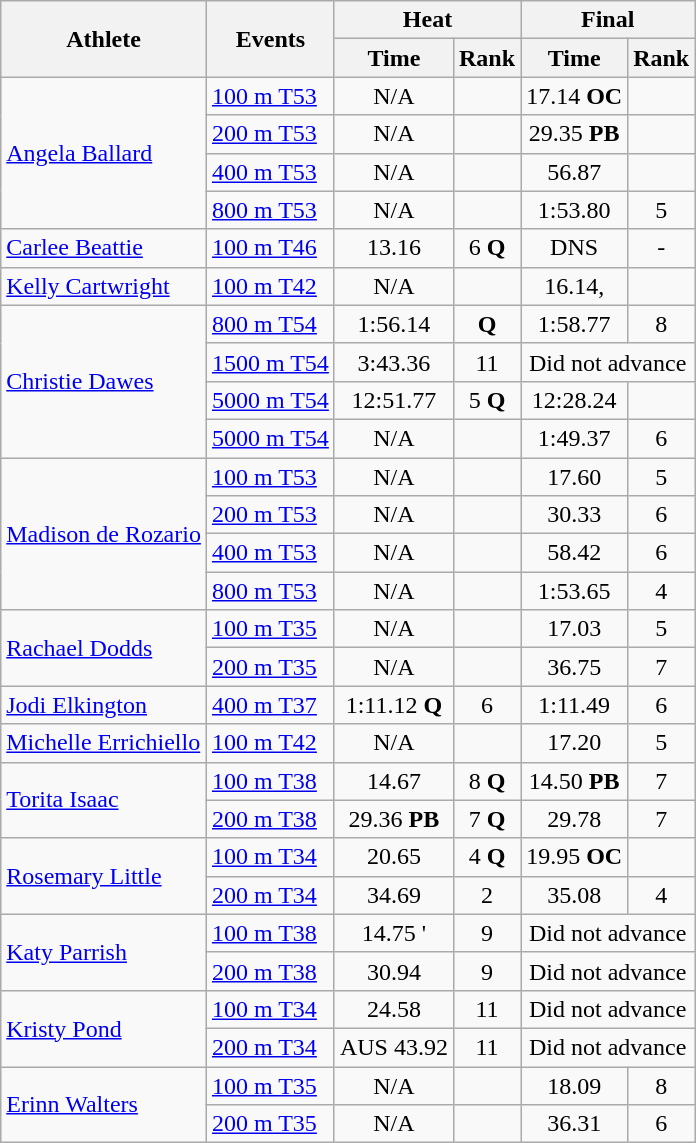<table class=wikitable>
<tr>
<th rowspan="2">Athlete</th>
<th rowspan="2">Events</th>
<th colspan="2">Heat</th>
<th colspan="2">Final</th>
</tr>
<tr>
<th>Time</th>
<th>Rank</th>
<th>Time</th>
<th>Rank</th>
</tr>
<tr>
<td rowspan=4><a href='#'>Angela Ballard</a></td>
<td><a href='#'>100 m T53</a></td>
<td align="center">N/A</td>
<td align="center"></td>
<td align="center">17.14 <strong>OC</strong></td>
<td align="center"></td>
</tr>
<tr>
<td><a href='#'>200 m T53</a></td>
<td align="center">N/A</td>
<td align="center"></td>
<td align="center">29.35 <strong>PB</strong></td>
<td align="center"></td>
</tr>
<tr>
<td><a href='#'>400 m T53</a></td>
<td align="center">N/A</td>
<td align="center"></td>
<td align="center">56.87</td>
<td align="center"></td>
</tr>
<tr>
<td><a href='#'>800 m T53</a></td>
<td align="center">N/A</td>
<td align="center"></td>
<td align="center">1:53.80</td>
<td align="center">5</td>
</tr>
<tr>
<td><a href='#'>Carlee Beattie</a></td>
<td><a href='#'>100 m T46</a></td>
<td align="center">13.16</td>
<td align="center">6 <strong>Q</strong></td>
<td align="center">DNS</td>
<td align="center">-</td>
</tr>
<tr>
<td><a href='#'>Kelly Cartwright</a></td>
<td><a href='#'>100 m T42</a></td>
<td align="center">N/A</td>
<td align="center"></td>
<td align="center">16.14,</td>
<td align="center"></td>
</tr>
<tr>
<td rowspan=4><a href='#'>Christie Dawes</a></td>
<td><a href='#'>800 m T54</a></td>
<td align="center">1:56.14</td>
<td align="center"><strong>Q</strong></td>
<td align="center">1:58.77</td>
<td align="center">8</td>
</tr>
<tr>
<td><a href='#'>1500 m T54</a></td>
<td align="center">3:43.36</td>
<td align="center">11</td>
<td align="center" colspan=2>Did not advance</td>
</tr>
<tr>
<td><a href='#'>5000 m T54</a></td>
<td align="center">12:51.77</td>
<td align="center">5 <strong>Q</strong></td>
<td align="center">12:28.24</td>
<td align="center"></td>
</tr>
<tr>
<td><a href='#'>5000 m T54</a></td>
<td align="center">N/A</td>
<td align="center"></td>
<td align="center">1:49.37</td>
<td align="center">6</td>
</tr>
<tr>
<td rowspan=4><a href='#'>Madison de Rozario</a></td>
<td><a href='#'>100 m T53</a></td>
<td align="center">N/A</td>
<td align="center"></td>
<td align="center">17.60</td>
<td align="center">5</td>
</tr>
<tr>
<td><a href='#'>200 m T53</a></td>
<td align="center">N/A</td>
<td align="center"></td>
<td align="center">30.33</td>
<td align="center">6</td>
</tr>
<tr>
<td><a href='#'>400 m T53</a></td>
<td align="center">N/A</td>
<td align="center"></td>
<td align="center">58.42</td>
<td align="center">6</td>
</tr>
<tr>
<td><a href='#'>800 m T53</a></td>
<td align="center">N/A</td>
<td align="center"></td>
<td align="center">1:53.65</td>
<td align="center">4</td>
</tr>
<tr>
<td rowspan=2><a href='#'>Rachael Dodds</a></td>
<td><a href='#'>100 m T35</a></td>
<td align="center">N/A</td>
<td align="center"></td>
<td align="center">17.03</td>
<td align="center">5</td>
</tr>
<tr>
<td><a href='#'>200 m T35</a></td>
<td align="center">N/A</td>
<td align="center"></td>
<td align="center">36.75</td>
<td align="center">7</td>
</tr>
<tr>
<td><a href='#'>Jodi Elkington</a></td>
<td><a href='#'>400 m T37</a></td>
<td align="center">1:11.12 <strong>Q</strong></td>
<td align="center">6</td>
<td align="center">1:11.49</td>
<td align="center">6</td>
</tr>
<tr>
<td><a href='#'>Michelle Errichiello</a></td>
<td><a href='#'>100 m T42</a></td>
<td align="center">N/A</td>
<td align="center"></td>
<td align="center">17.20</td>
<td align="center">5</td>
</tr>
<tr>
<td rowspan=2><a href='#'>Torita Isaac</a></td>
<td><a href='#'>100 m T38</a></td>
<td align="center">14.67</td>
<td align="center">8 <strong>Q</strong></td>
<td align="center">14.50 <strong>PB</strong></td>
<td align="center">7</td>
</tr>
<tr>
<td><a href='#'>200 m T38</a></td>
<td align="center">29.36 <strong>PB</strong></td>
<td align="center">7 <strong>Q</strong></td>
<td align="center">29.78</td>
<td align="center">7</td>
</tr>
<tr>
<td rowspan=2><a href='#'>Rosemary Little</a></td>
<td><a href='#'>100 m T34</a></td>
<td align="center">20.65</td>
<td align="center">4 <strong>Q</strong></td>
<td align="center">19.95 <strong>OC</strong></td>
<td align="center"></td>
</tr>
<tr>
<td><a href='#'>200 m T34</a></td>
<td align="center">34.69</td>
<td align="center">2</td>
<td align="center">35.08</td>
<td align="center">4</td>
</tr>
<tr>
<td rowspan=2><a href='#'>Katy Parrish</a></td>
<td><a href='#'>100 m T38</a></td>
<td align="center">14.75 '</td>
<td align="center">9</td>
<td align="center" colspan=2>Did not advance</td>
</tr>
<tr>
<td><a href='#'>200 m T38</a></td>
<td align="center">30.94</td>
<td align="center">9</td>
<td align="center" colspan=2>Did not advance</td>
</tr>
<tr>
<td rowspan=2><a href='#'>Kristy Pond</a></td>
<td><a href='#'>100 m T34</a></td>
<td align="center">24.58</td>
<td align="center">11</td>
<td align="center" colspan=2>Did not advance</td>
</tr>
<tr>
<td><a href='#'>200 m T34</a></td>
<td align="center">AUS 43.92</td>
<td align="center">11</td>
<td align="center" colspan=2>Did not advance</td>
</tr>
<tr>
<td rowspan=2><a href='#'>Erinn Walters</a></td>
<td><a href='#'>100 m T35</a></td>
<td align="center">N/A</td>
<td align="center"></td>
<td align="center">18.09</td>
<td align="center">8</td>
</tr>
<tr>
<td><a href='#'>200 m T35</a></td>
<td align="center">N/A</td>
<td align="center"></td>
<td align="center">36.31</td>
<td align="center">6</td>
</tr>
</table>
